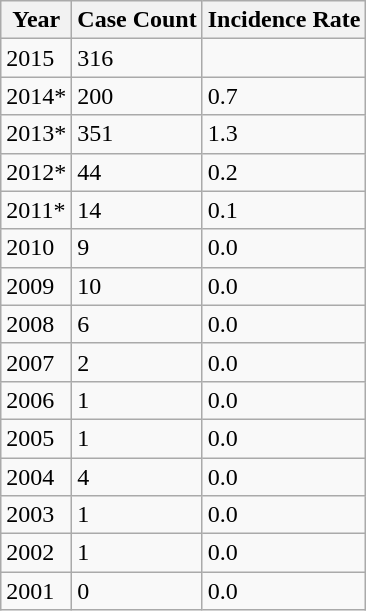<table class="wikitable">
<tr>
<th>Year</th>
<th>Case Count</th>
<th>Incidence Rate</th>
</tr>
<tr>
<td>2015</td>
<td>316</td>
<td></td>
</tr>
<tr>
<td>2014*</td>
<td>200</td>
<td>0.7</td>
</tr>
<tr>
<td>2013*</td>
<td>351</td>
<td>1.3</td>
</tr>
<tr>
<td>2012*</td>
<td>44</td>
<td>0.2</td>
</tr>
<tr>
<td>2011*</td>
<td>14</td>
<td>0.1</td>
</tr>
<tr>
<td>2010</td>
<td>9</td>
<td>0.0</td>
</tr>
<tr>
<td>2009</td>
<td>10</td>
<td>0.0</td>
</tr>
<tr>
<td>2008</td>
<td>6</td>
<td>0.0</td>
</tr>
<tr>
<td>2007</td>
<td>2</td>
<td>0.0</td>
</tr>
<tr>
<td>2006</td>
<td>1</td>
<td>0.0</td>
</tr>
<tr>
<td>2005</td>
<td>1</td>
<td>0.0</td>
</tr>
<tr>
<td>2004</td>
<td>4</td>
<td>0.0</td>
</tr>
<tr>
<td>2003</td>
<td>1</td>
<td>0.0</td>
</tr>
<tr>
<td>2002</td>
<td>1</td>
<td>0.0</td>
</tr>
<tr>
<td>2001</td>
<td>0</td>
<td>0.0</td>
</tr>
</table>
